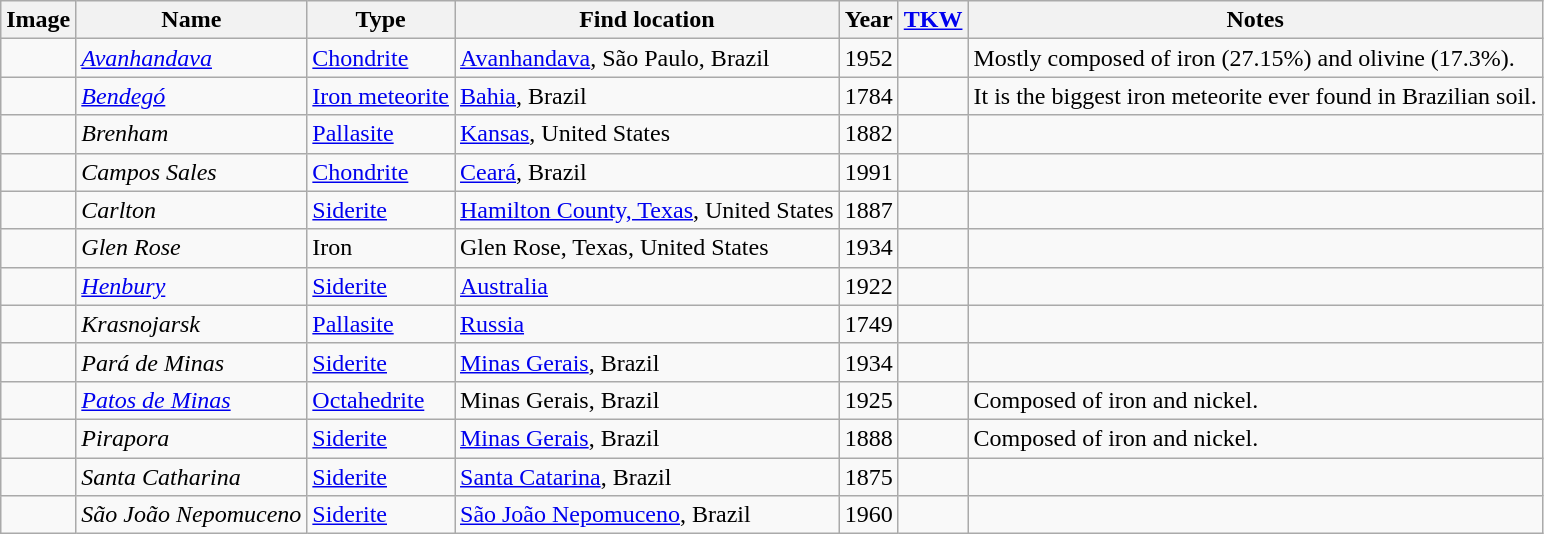<table class="wikitable sortable">
<tr>
<th>Image</th>
<th>Name</th>
<th>Type</th>
<th>Find location</th>
<th>Year</th>
<th><a href='#'>TKW</a></th>
<th>Notes</th>
</tr>
<tr>
<td></td>
<td><em><a href='#'>Avanhandava</a></em></td>
<td><a href='#'>Chondrite</a></td>
<td><a href='#'>Avanhandava</a>, São Paulo, Brazil</td>
<td>1952</td>
<td></td>
<td>Mostly composed of iron (27.15%) and olivine (17.3%).</td>
</tr>
<tr>
<td></td>
<td><em><a href='#'>Bendegó</a></em></td>
<td><a href='#'>Iron meteorite</a></td>
<td><a href='#'>Bahia</a>, Brazil</td>
<td>1784</td>
<td></td>
<td>It is the biggest iron meteorite ever found in Brazilian soil.</td>
</tr>
<tr>
<td></td>
<td><em>Brenham</em></td>
<td><a href='#'>Pallasite</a></td>
<td><a href='#'>Kansas</a>, United States</td>
<td>1882</td>
<td></td>
<td></td>
</tr>
<tr>
<td></td>
<td><em>Campos Sales</em></td>
<td><a href='#'>Chondrite</a></td>
<td><a href='#'>Ceará</a>, Brazil</td>
<td>1991</td>
<td></td>
<td></td>
</tr>
<tr>
<td></td>
<td><em>Carlton</em></td>
<td><a href='#'>Siderite</a></td>
<td><a href='#'>Hamilton County, Texas</a>, United States</td>
<td>1887</td>
<td></td>
<td></td>
</tr>
<tr>
<td></td>
<td><em>Glen Rose</em></td>
<td>Iron</td>
<td>Glen Rose, Texas, United States</td>
<td>1934</td>
<td></td>
<td></td>
</tr>
<tr>
<td></td>
<td><em><a href='#'>Henbury</a></em></td>
<td><a href='#'>Siderite</a></td>
<td><a href='#'>Australia</a></td>
<td>1922</td>
<td></td>
<td></td>
</tr>
<tr>
<td></td>
<td><em>Krasnojarsk</em></td>
<td><a href='#'>Pallasite</a></td>
<td><a href='#'>Russia</a></td>
<td>1749</td>
<td></td>
<td></td>
</tr>
<tr>
<td></td>
<td><em>Pará de Minas</em></td>
<td><a href='#'>Siderite</a></td>
<td><a href='#'>Minas Gerais</a>, Brazil</td>
<td>1934</td>
<td></td>
<td></td>
</tr>
<tr>
<td></td>
<td><em><a href='#'>Patos de Minas</a></em></td>
<td><a href='#'>Octahedrite</a></td>
<td>Minas Gerais, Brazil</td>
<td>1925</td>
<td></td>
<td>Composed of iron and nickel.</td>
</tr>
<tr>
<td></td>
<td><em>Pirapora</em></td>
<td><a href='#'>Siderite</a></td>
<td><a href='#'>Minas Gerais</a>, Brazil</td>
<td>1888</td>
<td></td>
<td>Composed of iron and nickel.</td>
</tr>
<tr>
<td></td>
<td><em>Santa Catharina</em></td>
<td><a href='#'>Siderite</a></td>
<td><a href='#'>Santa Catarina</a>, Brazil</td>
<td>1875</td>
<td></td>
<td></td>
</tr>
<tr>
<td></td>
<td><em>São João Nepomuceno</em></td>
<td><a href='#'>Siderite</a></td>
<td><a href='#'>São João Nepomuceno</a>, Brazil</td>
<td>1960</td>
<td></td>
<td></td>
</tr>
</table>
